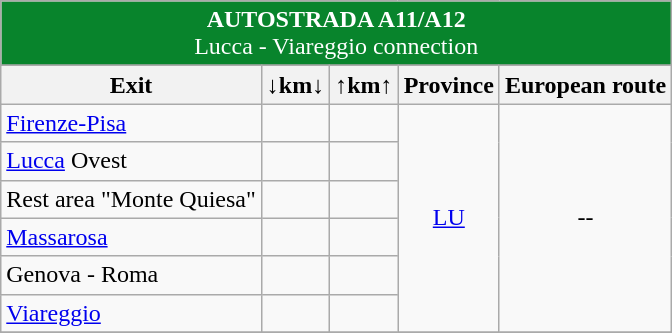<table class="wikitable">
<tr align="center" style="color: white;font-size:100%;" bgcolor="#08842c">
<td colspan="6"><strong> AUTOSTRADA A11/A12</strong><br>Lucca - Viareggio connection</td>
</tr>
<tr>
</tr>
<tr>
<th><strong>Exit</strong></th>
<th align="center"><strong>↓km↓</strong></th>
<th align="center"><strong>↑km↑</strong></th>
<th align="center"><strong>Province</strong></th>
<th align="center"><strong>European route</strong></th>
</tr>
<tr>
<td>   <a href='#'>Firenze-Pisa</a></td>
<td align="right"></td>
<td align="right"></td>
<td align="center" rowspan=6><a href='#'>LU</a></td>
<td align="center" rowspan=6>--</td>
</tr>
<tr>
<td> <a href='#'>Lucca</a> Ovest</td>
<td align="right"></td>
<td align="right"></td>
</tr>
<tr>
<td>  Rest area "Monte Quiesa"</td>
<td align="right"></td>
<td align="right"></td>
</tr>
<tr>
<td> <a href='#'>Massarosa</a></td>
<td align="right"></td>
<td align="right"></td>
</tr>
<tr>
<td>  Genova - Roma</td>
<td align="right"></td>
<td align="right"></td>
</tr>
<tr>
<td> <a href='#'>Viareggio</a></td>
<td align="right"></td>
<td align="right"></td>
</tr>
<tr>
</tr>
</table>
